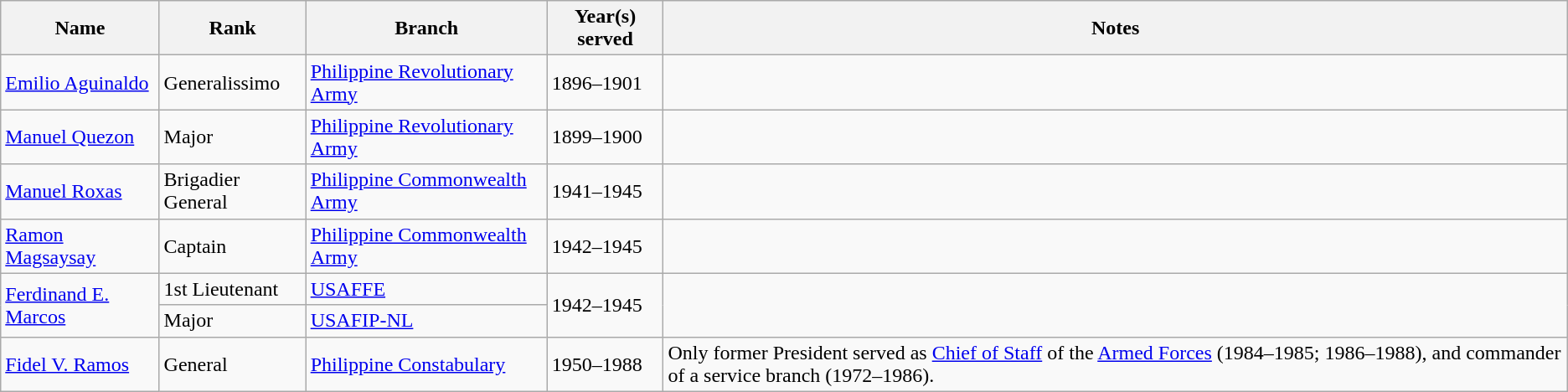<table class="wikitable sortable">
<tr>
<th>Name</th>
<th>Rank</th>
<th>Branch</th>
<th>Year(s) served</th>
<th>Notes</th>
</tr>
<tr>
<td><a href='#'>Emilio Aguinaldo</a></td>
<td>Generalissimo</td>
<td><a href='#'>Philippine Revolutionary Army</a></td>
<td>1896–1901</td>
<td></td>
</tr>
<tr>
<td><a href='#'>Manuel Quezon</a></td>
<td>Major</td>
<td><a href='#'>Philippine Revolutionary Army</a></td>
<td>1899–1900</td>
<td></td>
</tr>
<tr>
<td><a href='#'>Manuel Roxas</a></td>
<td>Brigadier General</td>
<td><a href='#'>Philippine Commonwealth Army</a></td>
<td>1941–1945</td>
<td></td>
</tr>
<tr>
<td><a href='#'>Ramon Magsaysay</a></td>
<td>Captain</td>
<td><a href='#'>Philippine Commonwealth Army</a></td>
<td>1942–1945</td>
<td></td>
</tr>
<tr>
<td rowspan="2"><a href='#'>Ferdinand E. Marcos</a></td>
<td>1st Lieutenant</td>
<td><a href='#'>USAFFE</a></td>
<td rowspan="2">1942–1945</td>
<td rowspan="2"></td>
</tr>
<tr>
<td>Major</td>
<td><a href='#'>USAFIP-NL</a></td>
</tr>
<tr>
<td><a href='#'>Fidel V. Ramos</a></td>
<td>General</td>
<td><a href='#'>Philippine Constabulary</a></td>
<td>1950–1988</td>
<td>Only former President served as <a href='#'>Chief of Staff</a> of the <a href='#'>Armed Forces</a> (1984–1985; 1986–1988), and commander of a service branch (1972–1986).</td>
</tr>
</table>
